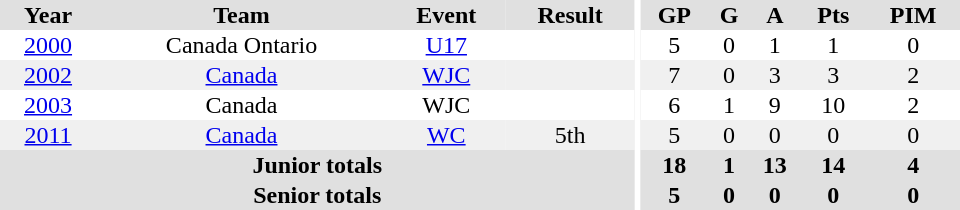<table border="0" cellpadding="1" cellspacing="0" ID="Table3" style="text-align:center; width:40em">
<tr ALIGN="center" bgcolor="#e0e0e0">
<th>Year</th>
<th>Team</th>
<th>Event</th>
<th>Result</th>
<th rowspan="99" bgcolor="#ffffff"></th>
<th>GP</th>
<th>G</th>
<th>A</th>
<th>Pts</th>
<th>PIM</th>
</tr>
<tr>
<td><a href='#'>2000</a></td>
<td>Canada Ontario</td>
<td><a href='#'>U17</a></td>
<td></td>
<td>5</td>
<td>0</td>
<td>1</td>
<td>1</td>
<td>0</td>
</tr>
<tr bgcolor="#f0f0f0">
<td><a href='#'>2002</a></td>
<td><a href='#'>Canada</a></td>
<td><a href='#'>WJC</a></td>
<td></td>
<td>7</td>
<td>0</td>
<td>3</td>
<td>3</td>
<td>2</td>
</tr>
<tr>
<td><a href='#'>2003</a></td>
<td>Canada</td>
<td>WJC</td>
<td></td>
<td>6</td>
<td>1</td>
<td>9</td>
<td>10</td>
<td>2</td>
</tr>
<tr bgcolor="#f0f0f0">
<td><a href='#'>2011</a></td>
<td><a href='#'>Canada</a></td>
<td><a href='#'>WC</a></td>
<td>5th</td>
<td>5</td>
<td>0</td>
<td>0</td>
<td>0</td>
<td>0</td>
</tr>
<tr bgcolor="#e0e0e0">
<th colspan="4">Junior totals</th>
<th>18</th>
<th>1</th>
<th>13</th>
<th>14</th>
<th>4</th>
</tr>
<tr bgcolor="#e0e0e0">
<th colspan="4">Senior totals</th>
<th>5</th>
<th>0</th>
<th>0</th>
<th>0</th>
<th>0</th>
</tr>
</table>
